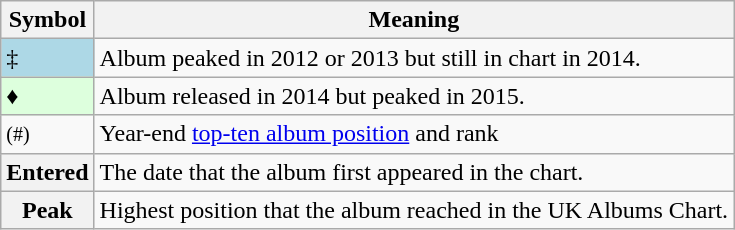<table Class="wikitable">
<tr>
<th>Symbol</th>
<th>Meaning</th>
</tr>
<tr>
<td bgcolor=lightblue>‡</td>
<td>Album peaked in 2012 or 2013 but still in chart in 2014.</td>
</tr>
<tr>
<td bgcolor=#DDFFDD>♦</td>
<td>Album released in 2014 but peaked in 2015.</td>
</tr>
<tr>
<td><small>(#)</small></td>
<td>Year-end <a href='#'>top-ten album position</a> and rank</td>
</tr>
<tr>
<th>Entered</th>
<td>The date that the album first appeared in the chart.</td>
</tr>
<tr>
<th>Peak</th>
<td>Highest position that the album reached in the UK Albums Chart.</td>
</tr>
</table>
